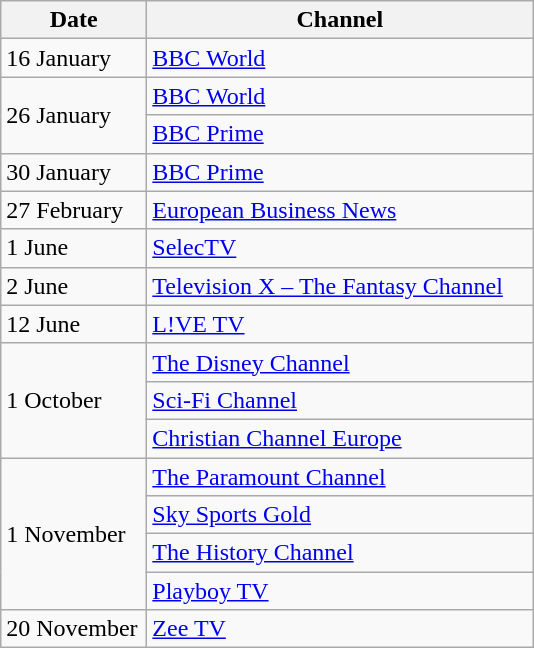<table class="wikitable">
<tr>
<th width=90>Date</th>
<th width=250>Channel</th>
</tr>
<tr>
<td>16 January</td>
<td><a href='#'>BBC World</a></td>
</tr>
<tr>
<td rowspan="2">26 January</td>
<td><a href='#'>BBC World</a></td>
</tr>
<tr>
<td><a href='#'>BBC Prime</a></td>
</tr>
<tr>
<td>30 January</td>
<td><a href='#'>BBC Prime</a></td>
</tr>
<tr>
<td>27 February</td>
<td><a href='#'>European Business News</a></td>
</tr>
<tr>
<td>1 June</td>
<td><a href='#'>SelecTV</a></td>
</tr>
<tr>
<td>2 June</td>
<td><a href='#'>Television X – The Fantasy Channel</a></td>
</tr>
<tr>
<td>12 June</td>
<td><a href='#'>L!VE TV</a></td>
</tr>
<tr>
<td rowspan="3">1 October</td>
<td><a href='#'>The Disney Channel</a></td>
</tr>
<tr>
<td><a href='#'>Sci-Fi Channel</a></td>
</tr>
<tr>
<td><a href='#'>Christian Channel Europe</a></td>
</tr>
<tr>
<td rowspan="4">1 November</td>
<td><a href='#'>The Paramount Channel</a></td>
</tr>
<tr>
<td><a href='#'>Sky Sports Gold</a></td>
</tr>
<tr>
<td><a href='#'>The History Channel</a></td>
</tr>
<tr>
<td><a href='#'>Playboy TV</a></td>
</tr>
<tr>
<td>20 November</td>
<td><a href='#'>Zee TV</a></td>
</tr>
</table>
